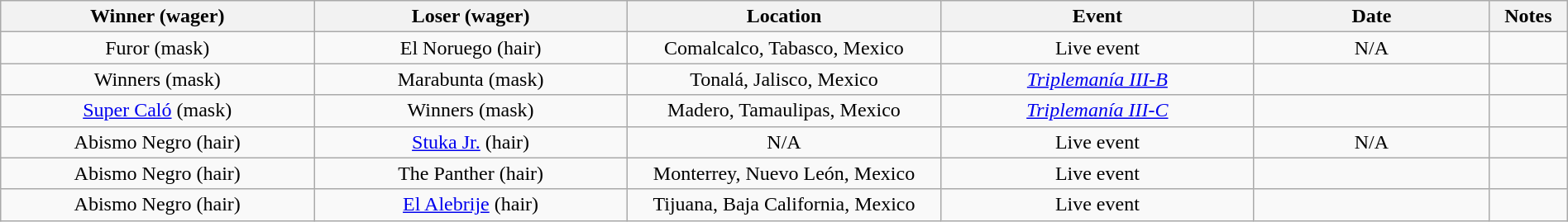<table class="wikitable sortable" width=100%  style="text-align: center">
<tr>
<th width=20% scope="col">Winner (wager)</th>
<th width=20% scope="col">Loser (wager)</th>
<th width=20% scope="col">Location</th>
<th width=20% scope="col">Event</th>
<th width=15% scope="col">Date</th>
<th class="unsortable" width=5% scope="col">Notes</th>
</tr>
<tr>
<td>Furor (mask)</td>
<td>El Noruego (hair)</td>
<td>Comalcalco, Tabasco, Mexico</td>
<td>Live event</td>
<td>N/A</td>
<td></td>
</tr>
<tr>
<td>Winners (mask)</td>
<td>Marabunta (mask)</td>
<td>Tonalá, Jalisco, Mexico</td>
<td><em><a href='#'>Triplemanía III-B</a></em></td>
<td></td>
<td></td>
</tr>
<tr>
<td><a href='#'>Super Caló</a> (mask)</td>
<td>Winners (mask)</td>
<td>Madero, Tamaulipas, Mexico</td>
<td><em><a href='#'>Triplemanía III-C</a></em></td>
<td></td>
<td></td>
</tr>
<tr>
<td>Abismo Negro (hair)</td>
<td><a href='#'>Stuka Jr.</a> (hair)</td>
<td>N/A</td>
<td>Live event</td>
<td>N/A</td>
<td></td>
</tr>
<tr>
<td>Abismo Negro (hair)</td>
<td>The Panther (hair)</td>
<td>Monterrey, Nuevo León, Mexico</td>
<td>Live event</td>
<td></td>
<td></td>
</tr>
<tr>
<td>Abismo Negro (hair)</td>
<td><a href='#'>El Alebrije</a> (hair)</td>
<td>Tijuana, Baja California, Mexico</td>
<td>Live event</td>
<td></td>
<td></td>
</tr>
</table>
